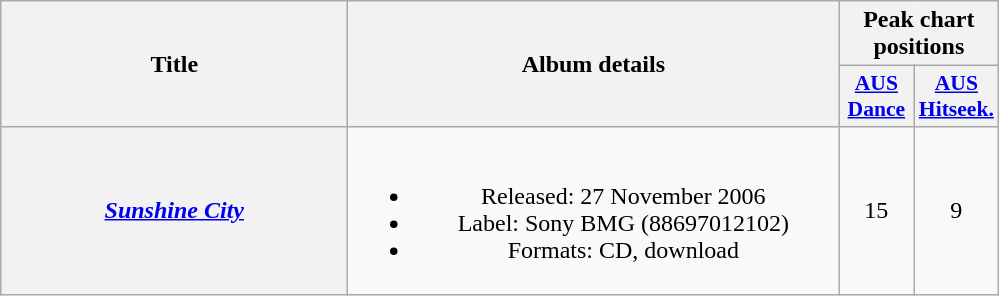<table class="wikitable plainrowheaders" style="text-align:center;">
<tr>
<th scope="col" rowspan="2" style="width:14em;">Title</th>
<th scope="col" rowspan="2" style="width:20em;">Album details</th>
<th scope="col" colspan="2">Peak chart positions</th>
</tr>
<tr>
<th style="width:3em;font-size:90%"><a href='#'>AUS<br>Dance</a><br></th>
<th style="width:3em;font-size:90%"><a href='#'>AUS<br>Hitseek.</a><br></th>
</tr>
<tr>
<th scope="row"><em><a href='#'>Sunshine City</a></em></th>
<td><br><ul><li>Released: 27 November 2006</li><li>Label: Sony BMG (88697012102)</li><li>Formats: CD, download</li></ul></td>
<td>15</td>
<td>9</td>
</tr>
</table>
